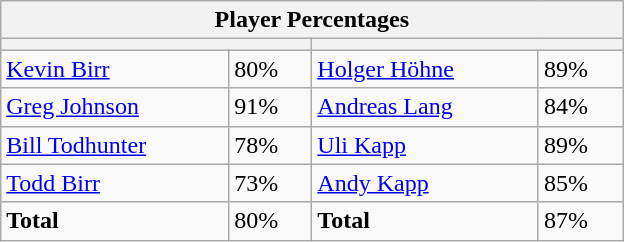<table class="wikitable">
<tr>
<th colspan=4 width=400>Player Percentages</th>
</tr>
<tr>
<th colspan=2 width=200></th>
<th colspan=2 width=200></th>
</tr>
<tr>
<td><a href='#'>Kevin Birr</a></td>
<td>80%</td>
<td><a href='#'>Holger Höhne</a></td>
<td>89%</td>
</tr>
<tr>
<td><a href='#'>Greg Johnson</a></td>
<td>91%</td>
<td><a href='#'>Andreas Lang</a></td>
<td>84%</td>
</tr>
<tr>
<td><a href='#'>Bill Todhunter</a></td>
<td>78%</td>
<td><a href='#'>Uli Kapp</a></td>
<td>89%</td>
</tr>
<tr>
<td><a href='#'>Todd Birr</a></td>
<td>73%</td>
<td><a href='#'>Andy Kapp</a></td>
<td>85%</td>
</tr>
<tr>
<td><strong>Total</strong></td>
<td>80%</td>
<td><strong>Total</strong></td>
<td>87%</td>
</tr>
</table>
